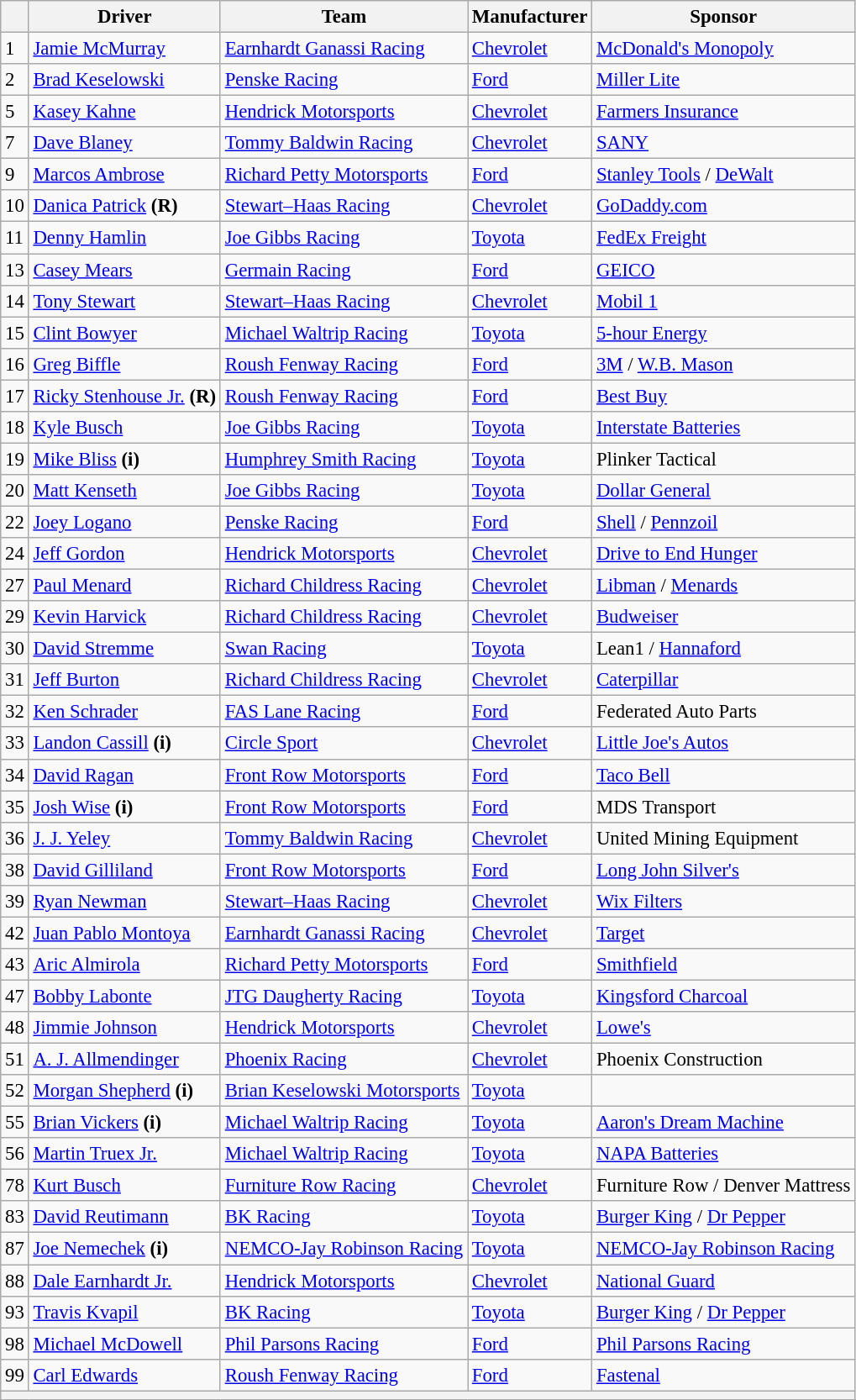<table class="wikitable" style="font-size:95%">
<tr>
<th></th>
<th>Driver</th>
<th>Team</th>
<th>Manufacturer</th>
<th>Sponsor</th>
</tr>
<tr>
<td>1</td>
<td><a href='#'>Jamie McMurray</a></td>
<td><a href='#'>Earnhardt Ganassi Racing</a></td>
<td><a href='#'>Chevrolet</a></td>
<td><a href='#'>McDonald's Monopoly</a></td>
</tr>
<tr>
<td>2</td>
<td><a href='#'>Brad Keselowski</a></td>
<td><a href='#'>Penske Racing</a></td>
<td><a href='#'>Ford</a></td>
<td><a href='#'>Miller Lite</a></td>
</tr>
<tr>
<td>5</td>
<td><a href='#'>Kasey Kahne</a></td>
<td><a href='#'>Hendrick Motorsports</a></td>
<td><a href='#'>Chevrolet</a></td>
<td><a href='#'>Farmers Insurance</a></td>
</tr>
<tr>
<td>7</td>
<td><a href='#'>Dave Blaney</a></td>
<td><a href='#'>Tommy Baldwin Racing</a></td>
<td><a href='#'>Chevrolet</a></td>
<td><a href='#'>SANY</a></td>
</tr>
<tr>
<td>9</td>
<td><a href='#'>Marcos Ambrose</a></td>
<td><a href='#'>Richard Petty Motorsports</a></td>
<td><a href='#'>Ford</a></td>
<td><a href='#'>Stanley Tools</a> / <a href='#'>DeWalt</a></td>
</tr>
<tr>
<td>10</td>
<td><a href='#'>Danica Patrick</a> <strong>(R)</strong></td>
<td><a href='#'>Stewart–Haas Racing</a></td>
<td><a href='#'>Chevrolet</a></td>
<td><a href='#'>GoDaddy.com</a></td>
</tr>
<tr>
<td>11</td>
<td><a href='#'>Denny Hamlin</a></td>
<td><a href='#'>Joe Gibbs Racing</a></td>
<td><a href='#'>Toyota</a></td>
<td><a href='#'>FedEx Freight</a></td>
</tr>
<tr>
<td>13</td>
<td><a href='#'>Casey Mears</a></td>
<td><a href='#'>Germain Racing</a></td>
<td><a href='#'>Ford</a></td>
<td><a href='#'>GEICO</a></td>
</tr>
<tr>
<td>14</td>
<td><a href='#'>Tony Stewart</a></td>
<td><a href='#'>Stewart–Haas Racing</a></td>
<td><a href='#'>Chevrolet</a></td>
<td><a href='#'>Mobil 1</a></td>
</tr>
<tr>
<td>15</td>
<td><a href='#'>Clint Bowyer</a></td>
<td><a href='#'>Michael Waltrip Racing</a></td>
<td><a href='#'>Toyota</a></td>
<td><a href='#'>5-hour Energy</a></td>
</tr>
<tr>
<td>16</td>
<td><a href='#'>Greg Biffle</a></td>
<td><a href='#'>Roush Fenway Racing</a></td>
<td><a href='#'>Ford</a></td>
<td><a href='#'>3M</a> / <a href='#'>W.B. Mason</a></td>
</tr>
<tr>
<td>17</td>
<td><a href='#'>Ricky Stenhouse Jr.</a> <strong>(R)</strong></td>
<td><a href='#'>Roush Fenway Racing</a></td>
<td><a href='#'>Ford</a></td>
<td><a href='#'>Best Buy</a></td>
</tr>
<tr>
<td>18</td>
<td><a href='#'>Kyle Busch</a></td>
<td><a href='#'>Joe Gibbs Racing</a></td>
<td><a href='#'>Toyota</a></td>
<td><a href='#'>Interstate Batteries</a></td>
</tr>
<tr>
<td>19</td>
<td><a href='#'>Mike Bliss</a> <strong>(i)</strong></td>
<td><a href='#'>Humphrey Smith Racing</a></td>
<td><a href='#'>Toyota</a></td>
<td>Plinker Tactical</td>
</tr>
<tr>
<td>20</td>
<td><a href='#'>Matt Kenseth</a></td>
<td><a href='#'>Joe Gibbs Racing</a></td>
<td><a href='#'>Toyota</a></td>
<td><a href='#'>Dollar General</a></td>
</tr>
<tr>
<td>22</td>
<td><a href='#'>Joey Logano</a></td>
<td><a href='#'>Penske Racing</a></td>
<td><a href='#'>Ford</a></td>
<td><a href='#'>Shell</a> / <a href='#'>Pennzoil</a></td>
</tr>
<tr>
<td>24</td>
<td><a href='#'>Jeff Gordon</a></td>
<td><a href='#'>Hendrick Motorsports</a></td>
<td><a href='#'>Chevrolet</a></td>
<td><a href='#'>Drive to End Hunger</a></td>
</tr>
<tr>
<td>27</td>
<td><a href='#'>Paul Menard</a></td>
<td><a href='#'>Richard Childress Racing</a></td>
<td><a href='#'>Chevrolet</a></td>
<td><a href='#'>Libman</a> / <a href='#'>Menards</a></td>
</tr>
<tr>
<td>29</td>
<td><a href='#'>Kevin Harvick</a></td>
<td><a href='#'>Richard Childress Racing</a></td>
<td><a href='#'>Chevrolet</a></td>
<td><a href='#'>Budweiser</a></td>
</tr>
<tr>
<td>30</td>
<td><a href='#'>David Stremme</a></td>
<td><a href='#'>Swan Racing</a></td>
<td><a href='#'>Toyota</a></td>
<td>Lean1 / <a href='#'>Hannaford</a></td>
</tr>
<tr>
<td>31</td>
<td><a href='#'>Jeff Burton</a></td>
<td><a href='#'>Richard Childress Racing</a></td>
<td><a href='#'>Chevrolet</a></td>
<td><a href='#'>Caterpillar</a></td>
</tr>
<tr>
<td>32</td>
<td><a href='#'>Ken Schrader</a></td>
<td><a href='#'>FAS Lane Racing</a></td>
<td><a href='#'>Ford</a></td>
<td>Federated Auto Parts</td>
</tr>
<tr>
<td>33</td>
<td><a href='#'>Landon Cassill</a> <strong>(i)</strong></td>
<td><a href='#'>Circle Sport</a></td>
<td><a href='#'>Chevrolet</a></td>
<td><a href='#'>Little Joe's Autos</a></td>
</tr>
<tr>
<td>34</td>
<td><a href='#'>David Ragan</a></td>
<td><a href='#'>Front Row Motorsports</a></td>
<td><a href='#'>Ford</a></td>
<td><a href='#'>Taco Bell</a></td>
</tr>
<tr>
<td>35</td>
<td><a href='#'>Josh Wise</a> <strong>(i)</strong></td>
<td><a href='#'>Front Row Motorsports</a></td>
<td><a href='#'>Ford</a></td>
<td>MDS Transport</td>
</tr>
<tr>
<td>36</td>
<td><a href='#'>J. J. Yeley</a></td>
<td><a href='#'>Tommy Baldwin Racing</a></td>
<td><a href='#'>Chevrolet</a></td>
<td>United Mining Equipment</td>
</tr>
<tr>
<td>38</td>
<td><a href='#'>David Gilliland</a></td>
<td><a href='#'>Front Row Motorsports</a></td>
<td><a href='#'>Ford</a></td>
<td><a href='#'>Long John Silver's</a></td>
</tr>
<tr>
<td>39</td>
<td><a href='#'>Ryan Newman</a></td>
<td><a href='#'>Stewart–Haas Racing</a></td>
<td><a href='#'>Chevrolet</a></td>
<td><a href='#'>Wix Filters</a></td>
</tr>
<tr>
<td>42</td>
<td><a href='#'>Juan Pablo Montoya</a></td>
<td><a href='#'>Earnhardt Ganassi Racing</a></td>
<td><a href='#'>Chevrolet</a></td>
<td><a href='#'>Target</a></td>
</tr>
<tr>
<td>43</td>
<td><a href='#'>Aric Almirola</a></td>
<td><a href='#'>Richard Petty Motorsports</a></td>
<td><a href='#'>Ford</a></td>
<td><a href='#'>Smithfield</a></td>
</tr>
<tr>
<td>47</td>
<td><a href='#'>Bobby Labonte</a></td>
<td><a href='#'>JTG Daugherty Racing</a></td>
<td><a href='#'>Toyota</a></td>
<td><a href='#'>Kingsford Charcoal</a></td>
</tr>
<tr>
<td>48</td>
<td><a href='#'>Jimmie Johnson</a></td>
<td><a href='#'>Hendrick Motorsports</a></td>
<td><a href='#'>Chevrolet</a></td>
<td><a href='#'>Lowe's</a></td>
</tr>
<tr>
<td>51</td>
<td><a href='#'>A. J. Allmendinger</a></td>
<td><a href='#'>Phoenix Racing</a></td>
<td><a href='#'>Chevrolet</a></td>
<td>Phoenix Construction</td>
</tr>
<tr>
<td>52</td>
<td><a href='#'>Morgan Shepherd</a> <strong>(i)</strong></td>
<td><a href='#'>Brian Keselowski Motorsports</a></td>
<td><a href='#'>Toyota</a></td>
<td></td>
</tr>
<tr>
<td>55</td>
<td><a href='#'>Brian Vickers</a> <strong>(i)</strong></td>
<td><a href='#'>Michael Waltrip Racing</a></td>
<td><a href='#'>Toyota</a></td>
<td><a href='#'>Aaron's Dream Machine</a></td>
</tr>
<tr>
<td>56</td>
<td><a href='#'>Martin Truex Jr.</a></td>
<td><a href='#'>Michael Waltrip Racing</a></td>
<td><a href='#'>Toyota</a></td>
<td><a href='#'>NAPA Batteries</a></td>
</tr>
<tr>
<td>78</td>
<td><a href='#'>Kurt Busch</a></td>
<td><a href='#'>Furniture Row Racing</a></td>
<td><a href='#'>Chevrolet</a></td>
<td>Furniture Row / Denver Mattress</td>
</tr>
<tr>
<td>83</td>
<td><a href='#'>David Reutimann</a></td>
<td><a href='#'>BK Racing</a></td>
<td><a href='#'>Toyota</a></td>
<td><a href='#'>Burger King</a> / <a href='#'>Dr Pepper</a></td>
</tr>
<tr>
<td>87</td>
<td><a href='#'>Joe Nemechek</a> <strong>(i)</strong></td>
<td><a href='#'>NEMCO-Jay Robinson Racing</a></td>
<td><a href='#'>Toyota</a></td>
<td><a href='#'>NEMCO-Jay Robinson Racing</a></td>
</tr>
<tr>
<td>88</td>
<td><a href='#'>Dale Earnhardt Jr.</a></td>
<td><a href='#'>Hendrick Motorsports</a></td>
<td><a href='#'>Chevrolet</a></td>
<td><a href='#'>National Guard</a></td>
</tr>
<tr>
<td>93</td>
<td><a href='#'>Travis Kvapil</a></td>
<td><a href='#'>BK Racing</a></td>
<td><a href='#'>Toyota</a></td>
<td><a href='#'>Burger King</a> / <a href='#'>Dr Pepper</a></td>
</tr>
<tr>
<td>98</td>
<td><a href='#'>Michael McDowell</a></td>
<td><a href='#'>Phil Parsons Racing</a></td>
<td><a href='#'>Ford</a></td>
<td><a href='#'>Phil Parsons Racing</a></td>
</tr>
<tr>
<td>99</td>
<td><a href='#'>Carl Edwards</a></td>
<td><a href='#'>Roush Fenway Racing</a></td>
<td><a href='#'>Ford</a></td>
<td><a href='#'>Fastenal</a></td>
</tr>
<tr>
<th colspan="5"></th>
</tr>
</table>
